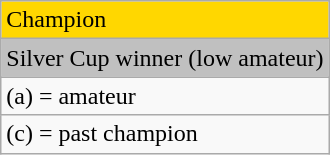<table class="wikitable">
<tr style="background:gold">
<td>Champion</td>
</tr>
<tr style="background:silver">
<td>Silver Cup winner (low amateur)</td>
</tr>
<tr>
<td>(a) = amateur</td>
</tr>
<tr>
<td>(c) = past champion</td>
</tr>
</table>
